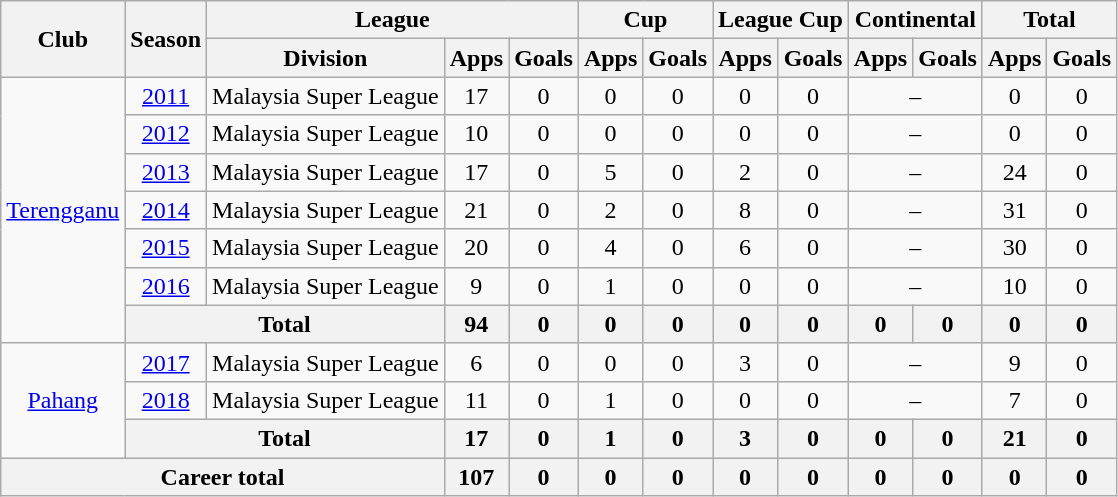<table class=wikitable style="text-align: center">
<tr>
<th rowspan=2>Club</th>
<th rowspan=2>Season</th>
<th colspan=3>League</th>
<th colspan=2>Cup</th>
<th colspan=2>League Cup</th>
<th colspan=2>Continental</th>
<th colspan=2>Total</th>
</tr>
<tr>
<th>Division</th>
<th>Apps</th>
<th>Goals</th>
<th>Apps</th>
<th>Goals</th>
<th>Apps</th>
<th>Goals</th>
<th>Apps</th>
<th>Goals</th>
<th>Apps</th>
<th>Goals</th>
</tr>
<tr>
<td rowspan="7"><a href='#'>Terengganu</a></td>
<td><a href='#'>2011</a></td>
<td>Malaysia Super League</td>
<td>17</td>
<td>0</td>
<td>0</td>
<td>0</td>
<td>0</td>
<td>0</td>
<td colspan=2>–</td>
<td>0</td>
<td>0</td>
</tr>
<tr>
<td><a href='#'>2012</a></td>
<td>Malaysia Super League</td>
<td>10</td>
<td>0</td>
<td>0</td>
<td>0</td>
<td>0</td>
<td>0</td>
<td colspan=2>–</td>
<td>0</td>
<td>0</td>
</tr>
<tr>
<td><a href='#'>2013</a></td>
<td>Malaysia Super League</td>
<td>17</td>
<td>0</td>
<td>5</td>
<td>0</td>
<td>2</td>
<td>0</td>
<td colspan=2>–</td>
<td>24</td>
<td>0</td>
</tr>
<tr>
<td><a href='#'>2014</a></td>
<td>Malaysia Super League</td>
<td>21</td>
<td>0</td>
<td>2</td>
<td>0</td>
<td>8</td>
<td>0</td>
<td colspan=2>–</td>
<td>31</td>
<td>0</td>
</tr>
<tr>
<td><a href='#'>2015</a></td>
<td>Malaysia Super League</td>
<td>20</td>
<td>0</td>
<td>4</td>
<td>0</td>
<td>6</td>
<td>0</td>
<td colspan=2>–</td>
<td>30</td>
<td>0</td>
</tr>
<tr>
<td><a href='#'>2016</a></td>
<td>Malaysia Super League</td>
<td>9</td>
<td>0</td>
<td>1</td>
<td>0</td>
<td>0</td>
<td>0</td>
<td colspan=2>–</td>
<td>10</td>
<td>0</td>
</tr>
<tr>
<th colspan=2>Total</th>
<th>94</th>
<th>0</th>
<th>0</th>
<th>0</th>
<th>0</th>
<th>0</th>
<th>0</th>
<th>0</th>
<th>0</th>
<th>0</th>
</tr>
<tr>
<td rowspan="3"><a href='#'>Pahang</a></td>
<td><a href='#'>2017</a></td>
<td>Malaysia Super League</td>
<td>6</td>
<td>0</td>
<td>0</td>
<td>0</td>
<td>3</td>
<td>0</td>
<td colspan=2>–</td>
<td>9</td>
<td>0</td>
</tr>
<tr>
<td><a href='#'>2018</a></td>
<td>Malaysia Super League</td>
<td>11</td>
<td>0</td>
<td>1</td>
<td>0</td>
<td>0</td>
<td>0</td>
<td colspan=2>–</td>
<td>7</td>
<td>0</td>
</tr>
<tr>
<th colspan=2>Total</th>
<th>17</th>
<th>0</th>
<th>1</th>
<th>0</th>
<th>3</th>
<th>0</th>
<th>0</th>
<th>0</th>
<th>21</th>
<th>0</th>
</tr>
<tr>
<th colspan=3>Career total</th>
<th>107</th>
<th>0</th>
<th>0</th>
<th>0</th>
<th>0</th>
<th>0</th>
<th>0</th>
<th>0</th>
<th>0</th>
<th>0</th>
</tr>
</table>
